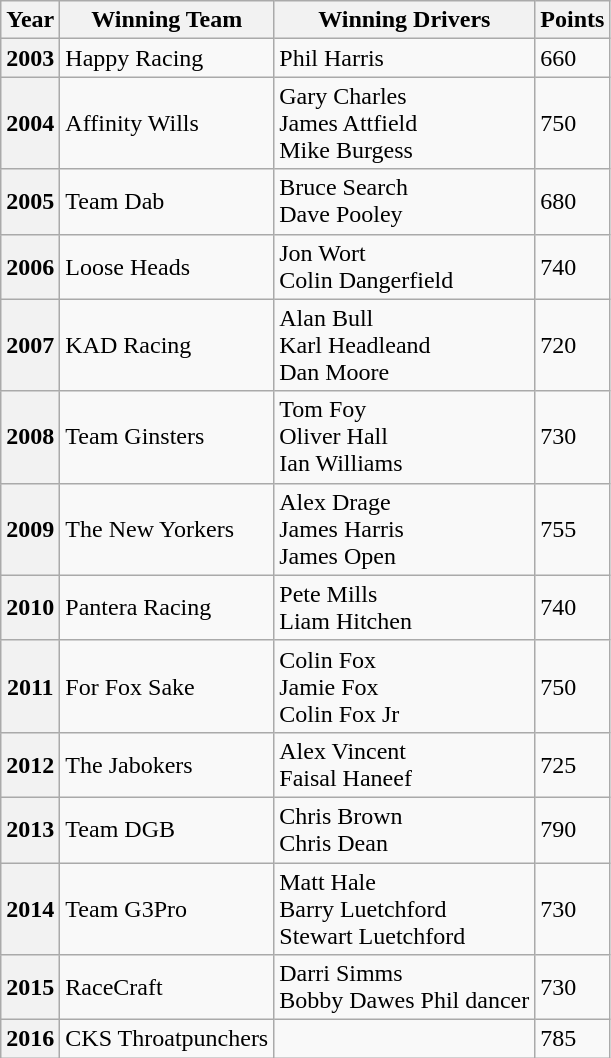<table class="wikitable">
<tr>
<th>Year</th>
<th>Winning Team</th>
<th>Winning Drivers</th>
<th>Points</th>
</tr>
<tr>
<th>2003</th>
<td>Happy Racing</td>
<td>Phil Harris</td>
<td>660</td>
</tr>
<tr>
<th>2004</th>
<td>Affinity Wills</td>
<td>Gary Charles<br>James Attfield<br>Mike Burgess</td>
<td>750</td>
</tr>
<tr>
<th>2005</th>
<td>Team Dab</td>
<td>Bruce Search<br>Dave Pooley</td>
<td>680</td>
</tr>
<tr>
<th>2006</th>
<td>Loose Heads</td>
<td>Jon Wort<br>Colin Dangerfield</td>
<td>740</td>
</tr>
<tr>
<th>2007</th>
<td>KAD Racing</td>
<td>Alan Bull<br>Karl Headleand<br>Dan Moore</td>
<td>720</td>
</tr>
<tr>
<th>2008</th>
<td>Team Ginsters</td>
<td>Tom Foy<br>Oliver Hall<br>Ian Williams</td>
<td>730</td>
</tr>
<tr>
<th>2009</th>
<td>The New Yorkers</td>
<td>Alex Drage<br>James Harris<br>James Open</td>
<td>755</td>
</tr>
<tr>
<th>2010</th>
<td>Pantera Racing</td>
<td>Pete Mills<br>Liam Hitchen</td>
<td>740</td>
</tr>
<tr>
<th>2011</th>
<td>For Fox Sake</td>
<td>Colin Fox<br>Jamie Fox<br>Colin Fox Jr</td>
<td>750</td>
</tr>
<tr>
<th>2012</th>
<td>The Jabokers</td>
<td>Alex Vincent<br>Faisal Haneef</td>
<td>725</td>
</tr>
<tr>
<th>2013</th>
<td>Team DGB</td>
<td>Chris Brown<br>Chris Dean</td>
<td>790</td>
</tr>
<tr>
<th>2014</th>
<td>Team G3Pro</td>
<td>Matt Hale<br>Barry Luetchford<br>Stewart Luetchford</td>
<td>730</td>
</tr>
<tr>
<th>2015</th>
<td>RaceCraft</td>
<td>Darri Simms<br>Bobby Dawes
Phil dancer</td>
<td>730</td>
</tr>
<tr>
<th>2016</th>
<td>CKS Throatpunchers</td>
<td></td>
<td>785</td>
</tr>
</table>
